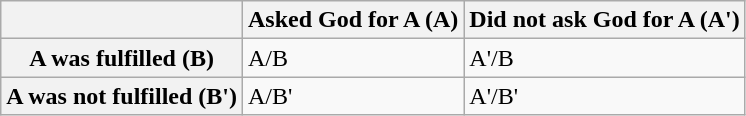<table class="wikitable">
<tr>
<th></th>
<th scope="col">Asked God for A (A)</th>
<th scope="col">Did not ask God for A (A')</th>
</tr>
<tr>
<th scope="row">A was fulfilled (B)</th>
<td>A/B</td>
<td>A'/B</td>
</tr>
<tr>
<th scope="row">A was not fulfilled (B')</th>
<td>A/B'</td>
<td>A'/B'</td>
</tr>
</table>
